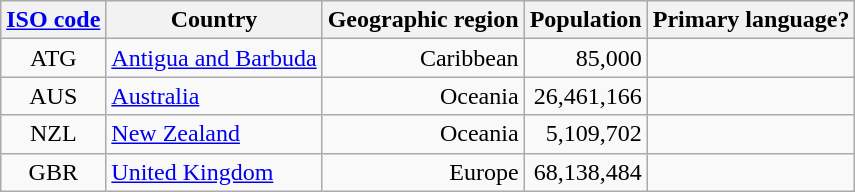<table class="wikitable sortable static-row-numbers" style="text-align:right;">
<tr>
<th><a href='#'>ISO code</a></th>
<th>Country</th>
<th>Geographic region</th>
<th>Population</th>
<th>Primary language?</th>
</tr>
<tr>
<td style="text-align:center">ATG</td>
<td><a href='#'>Antigua and Barbuda</a></td>
<td>Caribbean</td>
<td>85,000</td>
<td></td>
</tr>
<tr>
<td style="text-align:center">AUS</td>
<td style="text-align:left"><a href='#'>Australia</a></td>
<td>Oceania</td>
<td style="text-align:right;">26,461,166</td>
<td></td>
</tr>
<tr>
<td style="text-align:center">NZL</td>
<td style="text-align:left"><a href='#'>New Zealand</a></td>
<td>Oceania</td>
<td style="text-align:right;">5,109,702</td>
<td></td>
</tr>
<tr>
<td style="text-align:center">GBR</td>
<td style="text-align:left"><a href='#'>United Kingdom</a></td>
<td>Europe</td>
<td style="text-align:right;">68,138,484</td>
<td></td>
</tr>
</table>
